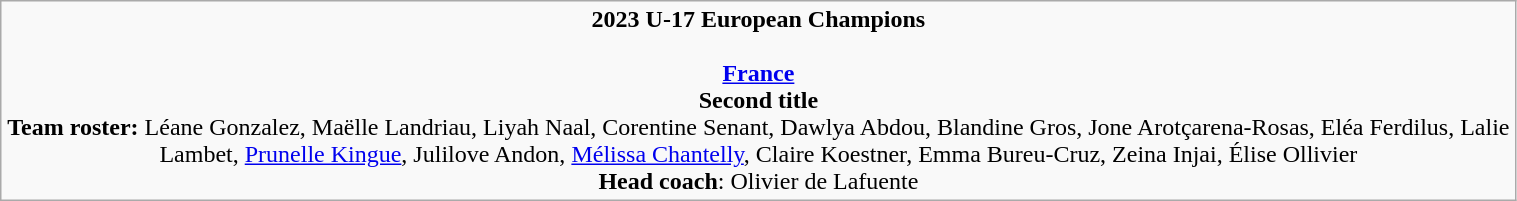<table class="wikitable" style="width: 80%;">
<tr style="text-align: center;">
<td><strong>2023 U-17 European Champions</strong><br><br><strong><a href='#'>France</a></strong><br><strong>Second title</strong><br><strong>Team roster: </strong>Léane Gonzalez, Maëlle Landriau, Liyah Naal, Corentine Senant, Dawlya Abdou, Blandine Gros, Jone Arotçarena-Rosas, Eléa Ferdilus, Lalie Lambet, <a href='#'>Prunelle Kingue</a>, Julilove Andon, <a href='#'>Mélissa Chantelly</a>, Claire Koestner, Emma Bureu-Cruz, Zeina Injai, Élise Ollivier<br><strong>Head coach</strong>: Olivier de Lafuente</td>
</tr>
</table>
